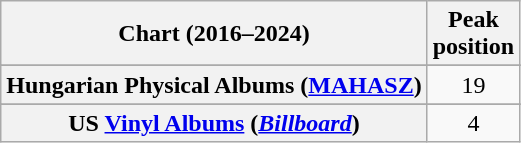<table class="wikitable sortable plainrowheaders" style="text-align:center">
<tr>
<th scope="col">Chart (2016–2024)</th>
<th scope="col">Peak<br> position</th>
</tr>
<tr>
</tr>
<tr>
</tr>
<tr>
</tr>
<tr>
</tr>
<tr>
</tr>
<tr>
</tr>
<tr>
</tr>
<tr>
</tr>
<tr>
</tr>
<tr>
</tr>
<tr>
<th scope="row">Hungarian Physical Albums (<a href='#'>MAHASZ</a>)</th>
<td>19</td>
</tr>
<tr>
</tr>
<tr>
</tr>
<tr>
</tr>
<tr>
</tr>
<tr>
</tr>
<tr>
</tr>
<tr>
</tr>
<tr>
</tr>
<tr>
</tr>
<tr>
</tr>
<tr>
</tr>
<tr>
</tr>
<tr>
<th scope="row">US <a href='#'>Vinyl Albums</a> (<a href='#'><em>Billboard</em></a>)</th>
<td>4</td>
</tr>
</table>
